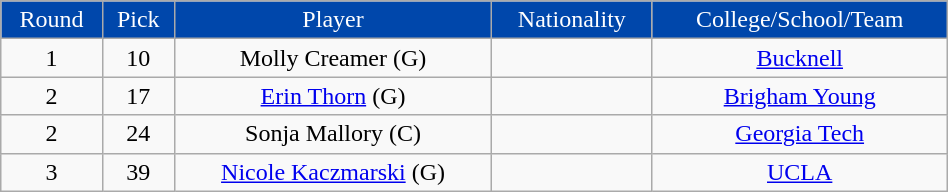<table class="wikitable" width="50%">
<tr align="center" style="background:#0047AB; color:white;">
<td>Round</td>
<td>Pick</td>
<td>Player</td>
<td>Nationality</td>
<td>College/School/Team</td>
</tr>
<tr align="center">
<td>1</td>
<td>10</td>
<td>Molly Creamer (G)</td>
<td></td>
<td><a href='#'>Bucknell</a></td>
</tr>
<tr align="center">
<td>2</td>
<td>17</td>
<td><a href='#'>Erin Thorn</a> (G)</td>
<td></td>
<td><a href='#'>Brigham Young</a></td>
</tr>
<tr align="center">
<td>2</td>
<td>24</td>
<td>Sonja Mallory (C)</td>
<td></td>
<td><a href='#'>Georgia Tech</a></td>
</tr>
<tr align="center">
<td>3</td>
<td>39</td>
<td><a href='#'>Nicole Kaczmarski</a> (G)</td>
<td></td>
<td><a href='#'>UCLA</a></td>
</tr>
</table>
